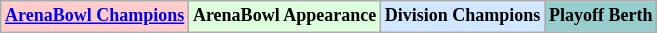<table class="wikitable"  style="text-align:center; font-size:75%;">
<tr>
<td bgcolor="#FFCCCC"><strong><a href='#'>ArenaBowl Champions</a></strong></td>
<td bgcolor="#DDFFDD"><strong>ArenaBowl Appearance</strong></td>
<td bgcolor="#D0E7FF"><strong>Division Champions</strong></td>
<td bgcolor="#96CDCD"><strong>Playoff Berth</strong></td>
</tr>
</table>
